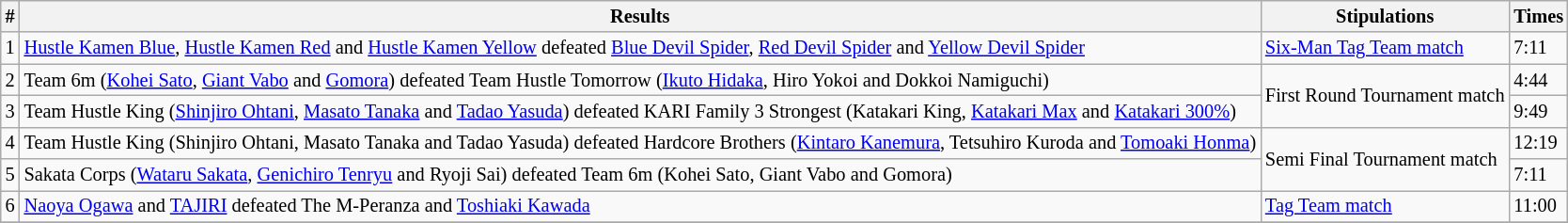<table style="font-size: 85%" class="wikitable sortable">
<tr>
<th><strong>#</strong></th>
<th><strong>Results</strong></th>
<th><strong>Stipulations</strong></th>
<th><strong>Times</strong></th>
</tr>
<tr>
<td>1</td>
<td><a href='#'>Hustle Kamen Blue</a>, <a href='#'>Hustle Kamen Red</a> and <a href='#'>Hustle Kamen Yellow</a> defeated <a href='#'>Blue Devil Spider</a>, <a href='#'>Red Devil Spider</a> and <a href='#'>Yellow Devil Spider</a></td>
<td><a href='#'>Six-Man Tag Team match</a></td>
<td>7:11</td>
</tr>
<tr>
<td>2</td>
<td>Team 6m (<a href='#'>Kohei Sato</a>, <a href='#'>Giant Vabo</a> and <a href='#'>Gomora</a>) defeated Team Hustle Tomorrow (<a href='#'>Ikuto Hidaka</a>, Hiro Yokoi and Dokkoi Namiguchi)</td>
<td rowspan="2">First Round Tournament match</td>
<td>4:44</td>
</tr>
<tr>
<td>3</td>
<td>Team Hustle King (<a href='#'>Shinjiro Ohtani</a>, <a href='#'>Masato Tanaka</a> and <a href='#'>Tadao Yasuda</a>) defeated KARI Family 3 Strongest (Katakari King, <a href='#'>Katakari Max</a> and <a href='#'>Katakari 300%</a>)</td>
<td>9:49</td>
</tr>
<tr>
<td>4</td>
<td>Team Hustle King (Shinjiro Ohtani, Masato Tanaka and Tadao Yasuda) defeated Hardcore Brothers (<a href='#'>Kintaro Kanemura</a>, Tetsuhiro Kuroda and <a href='#'>Tomoaki Honma</a>)</td>
<td rowspan="2">Semi Final Tournament match</td>
<td>12:19</td>
</tr>
<tr>
<td>5</td>
<td>Sakata Corps (<a href='#'>Wataru Sakata</a>, <a href='#'>Genichiro Tenryu</a> and Ryoji Sai) defeated Team 6m (Kohei Sato, Giant Vabo and Gomora)</td>
<td>7:11</td>
</tr>
<tr>
<td>6</td>
<td><a href='#'>Naoya Ogawa</a> and <a href='#'>TAJIRI</a> defeated The M-Peranza and <a href='#'>Toshiaki Kawada</a></td>
<td><a href='#'>Tag Team match</a></td>
<td>11:00</td>
</tr>
<tr>
</tr>
</table>
